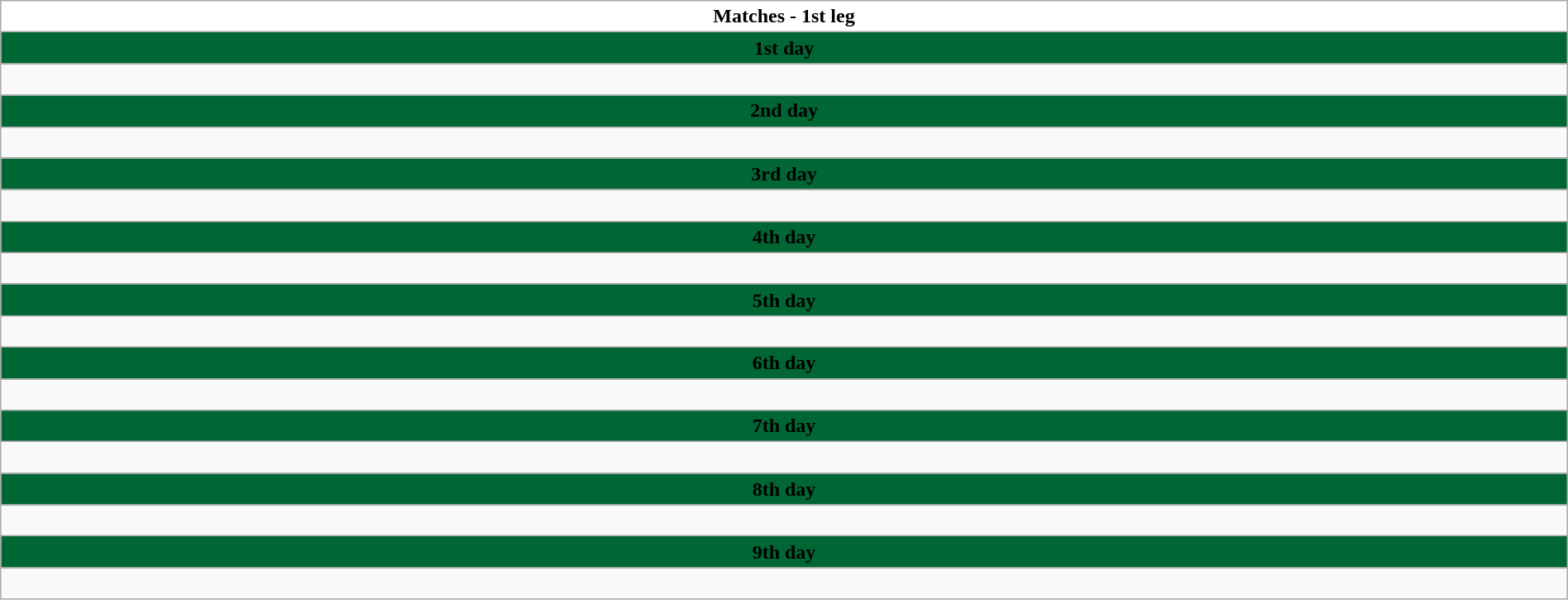<table class="wikitable collapsible collapsed" style="width:100%">
<tr>
<th style="background-color:#FFFFFF;"><span>Matches - 1st leg</span></th>
</tr>
<tr>
<th style="background-color:#006633;"><span>1st day</span></th>
</tr>
<tr>
<td><br>



</td>
</tr>
<tr>
<th style="background-color:#006633;"><span>2nd day</span></th>
</tr>
<tr>
<td><br>



</td>
</tr>
<tr>
<th style="background-color:#006633;"><span>3rd day</span></th>
</tr>
<tr>
<td><br>



</td>
</tr>
<tr>
<th style="background-color:#006633;"><span>4th day</span></th>
</tr>
<tr>
<td><br>



</td>
</tr>
<tr>
<th style="background-color:#006633;"><span>5th day</span></th>
</tr>
<tr>
<td><br>



</td>
</tr>
<tr>
<th style="background-color:#006633;"><span>6th day</span></th>
</tr>
<tr>
<td><br>



</td>
</tr>
<tr>
<th style="background-color:#006633;"><span>7th day</span></th>
</tr>
<tr>
<td><br>



</td>
</tr>
<tr>
<th style="background-color:#006633;"><span>8th day</span></th>
</tr>
<tr>
<td><br>



</td>
</tr>
<tr>
<th style="background-color:#006633;"><span>9th day</span></th>
</tr>
<tr>
<td><br>



</td>
</tr>
</table>
